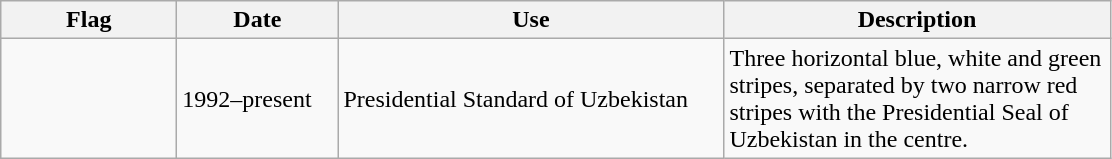<table class="wikitable">
<tr>
<th width="110">Flag</th>
<th width="100">Date</th>
<th width="250">Use</th>
<th width="250">Description</th>
</tr>
<tr>
<td></td>
<td>1992–present</td>
<td>Presidential Standard of Uzbekistan</td>
<td>Three horizontal blue, white and green stripes, separated by two narrow red stripes with the Presidential Seal of Uzbekistan in the centre.</td>
</tr>
</table>
